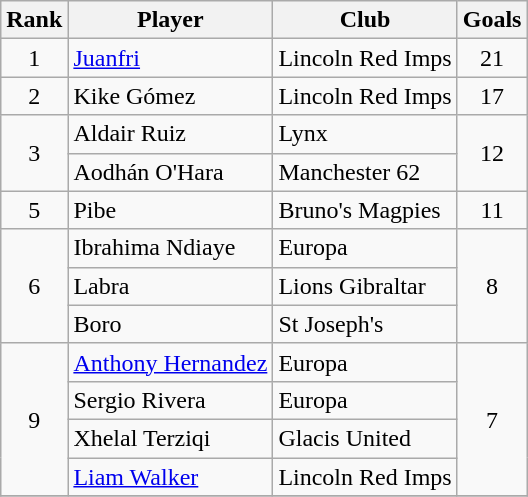<table class="wikitable" style="text-align:center">
<tr>
<th>Rank</th>
<th>Player</th>
<th>Club</th>
<th>Goals</th>
</tr>
<tr>
<td rowspan=1>1</td>
<td align="left"> <a href='#'>Juanfri</a></td>
<td align="left">Lincoln Red Imps</td>
<td rowspan=1>21</td>
</tr>
<tr>
<td>2</td>
<td align="left"> Kike Gómez</td>
<td align="left">Lincoln Red Imps</td>
<td>17</td>
</tr>
<tr>
<td rowspan=2>3</td>
<td align="left"> Aldair Ruiz</td>
<td align="left">Lynx</td>
<td rowspan=2>12</td>
</tr>
<tr>
<td align="left"> Aodhán O'Hara</td>
<td align="left">Manchester 62</td>
</tr>
<tr>
<td rowspan=1>5</td>
<td align="left"> Pibe</td>
<td align="left">Bruno's Magpies</td>
<td rowspan=1>11</td>
</tr>
<tr>
<td rowspan=3>6</td>
<td align="left"> Ibrahima Ndiaye</td>
<td align="left">Europa</td>
<td rowspan=3>8</td>
</tr>
<tr>
<td align="left"> Labra</td>
<td align="left">Lions Gibraltar</td>
</tr>
<tr>
<td align="left"> Boro</td>
<td align="left">St Joseph's</td>
</tr>
<tr>
<td rowspan=4>9</td>
<td align="left"> <a href='#'>Anthony Hernandez</a></td>
<td align="left">Europa</td>
<td rowspan=4>7</td>
</tr>
<tr>
<td align="left"> Sergio Rivera</td>
<td align="left">Europa</td>
</tr>
<tr>
<td align="left"> Xhelal Terziqi</td>
<td align="left">Glacis United</td>
</tr>
<tr>
<td align="left"> <a href='#'>Liam Walker</a></td>
<td align="left">Lincoln Red Imps</td>
</tr>
<tr>
</tr>
</table>
